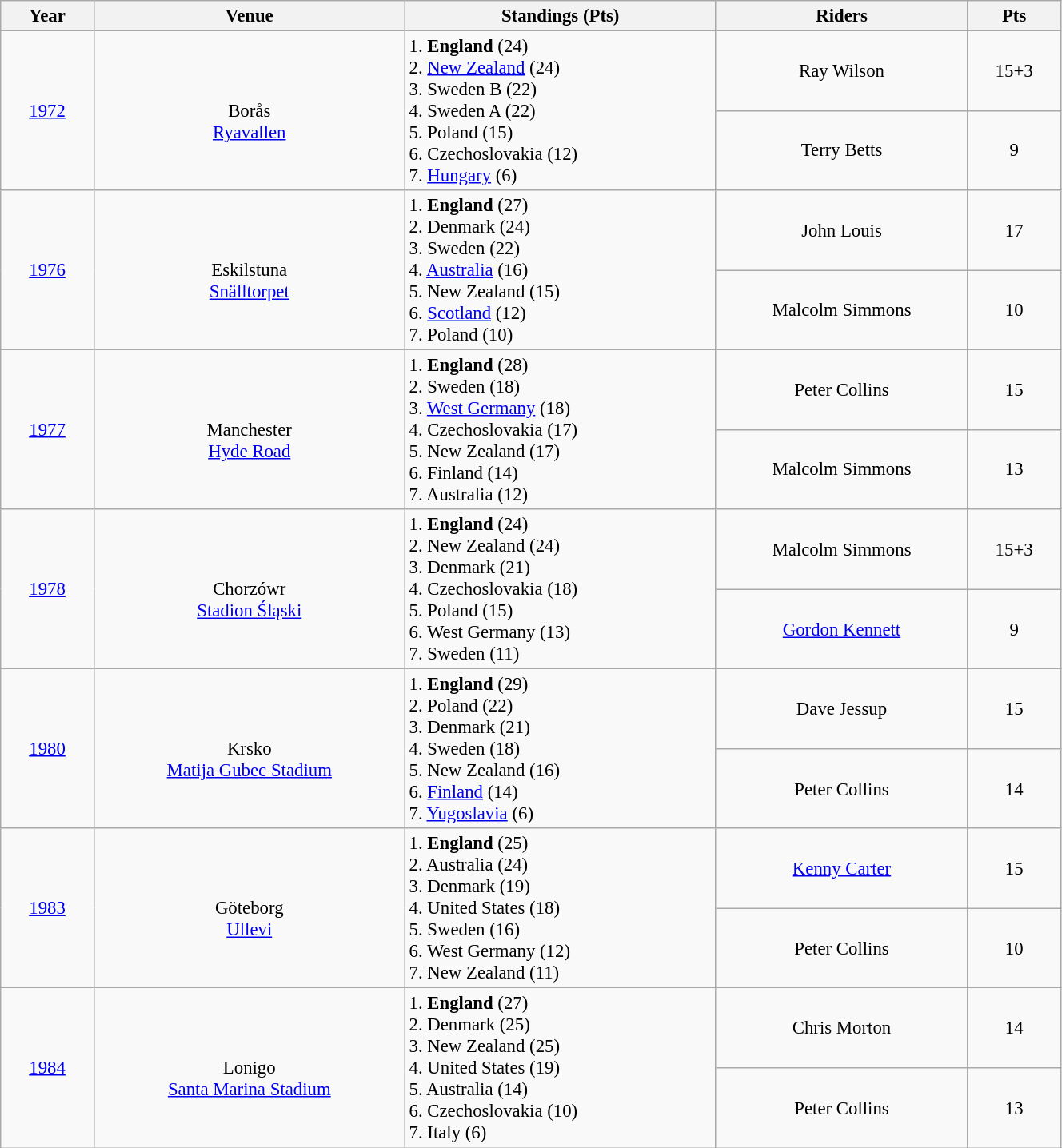<table class="wikitable"   style="font-size: 95%; width: 70%; text-align: center;">
<tr>
<th width=40>Year</th>
<th width=150>Venue</th>
<th width=150>Standings (Pts)</th>
<th width=120>Riders</th>
<th width=40>Pts</th>
</tr>
<tr>
<td rowspan="2"><a href='#'>1972</a></td>
<td rowspan="2"><br>Borås<br><a href='#'>Ryavallen</a></td>
<td rowspan="2" style="text-align: left;">1.  <strong>England</strong> (24)<br>2.  <a href='#'>New Zealand</a> (24) <br>3.  Sweden B (22)<br>4.  Sweden A (22)<br>5.  Poland (15)<br>6.  Czechoslovakia (12)<br>7.  <a href='#'>Hungary</a> (6)</td>
<td>Ray Wilson</td>
<td>15+3</td>
</tr>
<tr>
<td>Terry Betts</td>
<td>9</td>
</tr>
<tr>
<td rowspan="2"><a href='#'>1976</a></td>
<td rowspan="2"><br>Eskilstuna<br><a href='#'>Snälltorpet</a></td>
<td rowspan="2" style="text-align: left;">1.  <strong>England</strong> (27)<br>2.  Denmark (24) <br>3.  Sweden (22)<br>4.  <a href='#'>Australia</a> (16)<br>5.  New Zealand (15)<br>6.  <a href='#'>Scotland</a> (12)<br>7.  Poland (10)</td>
<td>John Louis</td>
<td>17</td>
</tr>
<tr>
<td>Malcolm Simmons</td>
<td>10</td>
</tr>
<tr>
<td rowspan="2"><a href='#'>1977</a></td>
<td rowspan="2"><br>Manchester<br><a href='#'>Hyde Road</a></td>
<td rowspan="2" style="text-align: left;">1.  <strong>England</strong> (28)<br>2.  Sweden (18)<br>3.  <a href='#'>West Germany</a> (18)<br>4.  Czechoslovakia (17)<br>5.  New Zealand (17)<br>6.  Finland (14)<br>7.  Australia (12)</td>
<td>Peter Collins</td>
<td>15</td>
</tr>
<tr>
<td>Malcolm Simmons</td>
<td>13</td>
</tr>
<tr>
<td rowspan="2"><a href='#'>1978</a></td>
<td rowspan="2"><br>Chorzówr<br><a href='#'>Stadion Śląski</a></td>
<td rowspan="2" style="text-align: left;">1.  <strong>England</strong> (24)<br>2.  New Zealand (24)<br>3.  Denmark (21)<br>4.  Czechoslovakia (18)<br>5.  Poland (15)<br>6.  West Germany (13)<br>7.  Sweden (11)</td>
<td>Malcolm Simmons</td>
<td>15+3</td>
</tr>
<tr>
<td><a href='#'>Gordon Kennett</a></td>
<td>9</td>
</tr>
<tr>
<td rowspan="2"><a href='#'>1980</a></td>
<td rowspan="2"><br>Krsko<br><a href='#'>Matija Gubec Stadium</a></td>
<td rowspan="2" style="text-align: left;">1.  <strong>England</strong> (29)<br>2.  Poland (22) <br>3.  Denmark (21)<br>4.  Sweden (18)<br>5.  New Zealand (16)<br>6.  <a href='#'>Finland</a> (14)<br>7.  <a href='#'>Yugoslavia</a> (6)</td>
<td>Dave Jessup</td>
<td>15</td>
</tr>
<tr>
<td>Peter Collins</td>
<td>14</td>
</tr>
<tr>
<td rowspan="2"><a href='#'>1983</a></td>
<td rowspan="2"><br>Göteborg<br><a href='#'>Ullevi</a></td>
<td rowspan="2" style="text-align: left;">1.  <strong>England</strong> (25)<br>2.  Australia (24) <br>3.  Denmark (19)<br>4.  United States (18)<br>5.  Sweden (16)<br>6.  West Germany (12)<br>7.  New Zealand (11)</td>
<td><a href='#'>Kenny Carter</a></td>
<td>15</td>
</tr>
<tr>
<td>Peter Collins</td>
<td>10</td>
</tr>
<tr>
<td rowspan="2"><a href='#'>1984</a></td>
<td rowspan="2"><br>Lonigo<br><a href='#'>Santa Marina Stadium</a></td>
<td rowspan="2" style="text-align: left;">1.  <strong>England</strong> (27)<br>2.  Denmark (25) <br>3.  New Zealand (25) <br>4.  United States (19)<br>5.  Australia (14)<br>6.  Czechoslovakia (10)<br>7.  Italy (6)</td>
<td>Chris Morton</td>
<td>14</td>
</tr>
<tr>
<td>Peter Collins</td>
<td>13</td>
</tr>
</table>
